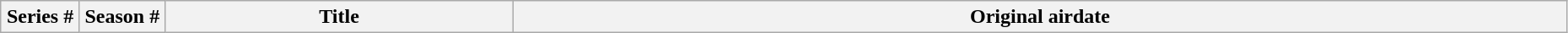<table class="wikitable plainrowheaders" style="width:98%;">
<tr>
<th width="55">Series #</th>
<th width="60">Season #</th>
<th>Title</th>
<th>Original airdate<br>








</th>
</tr>
</table>
